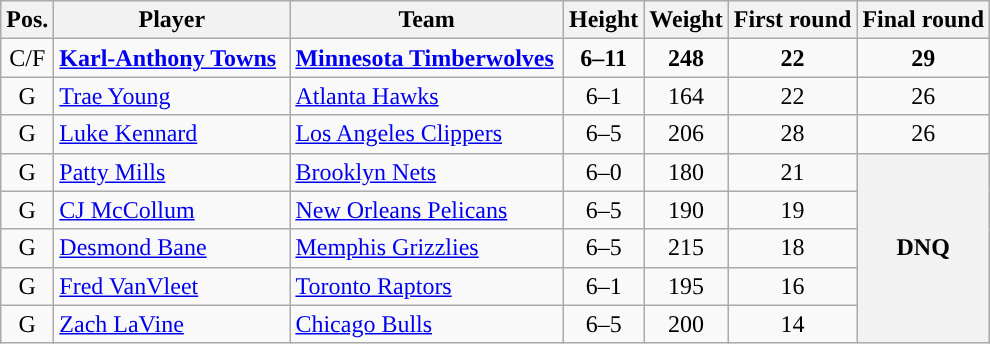<table class="wikitable">
<tr>
<th>Pos.</th>
<th style="width:150px;">Player</th>
<th width=175>Team</th>
<th>Height</th>
<th>Weight</th>
<th>First round</th>
<th>Final round</th>
</tr>
<tr>
<td style="text-align:center">C/F</td>
<td><strong><a href='#'>Karl-Anthony Towns</a></strong></td>
<td><strong><a href='#'>Minnesota Timberwolves</a></strong></td>
<td align="center"><strong>6–11</strong></td>
<td align="center"><strong>248</strong></td>
<td align="center"><strong>22</strong></td>
<td style="text-align:center;"><strong>29</strong></td>
</tr>
<tr>
<td style="text-align:center">G</td>
<td><a href='#'>Trae Young</a></td>
<td><a href='#'>Atlanta Hawks</a></td>
<td align=center>6–1</td>
<td align=center>164</td>
<td align=center>22</td>
<td style="text-align:center;">26</td>
</tr>
<tr>
<td style="text-align:center">G</td>
<td><a href='#'>Luke Kennard</a></td>
<td><a href='#'>Los Angeles Clippers</a></td>
<td align="center">6–5</td>
<td align="center">206</td>
<td align="center">28</td>
<td style="text-align:center;">26</td>
</tr>
<tr>
<td style="text-align:center">G</td>
<td><a href='#'>Patty Mills</a></td>
<td><a href='#'>Brooklyn Nets</a></td>
<td align=center>6–0</td>
<td align=center>180</td>
<td align=center>21</td>
<th rowspan="5" style="text-align:center;">DNQ</th>
</tr>
<tr>
<td style="text-align:center">G</td>
<td><a href='#'>CJ McCollum</a></td>
<td><a href='#'>New Orleans Pelicans</a></td>
<td align=center>6–5</td>
<td align=center>190</td>
<td align=center>19</td>
</tr>
<tr>
<td style="text-align:center">G</td>
<td><a href='#'>Desmond Bane</a></td>
<td><a href='#'>Memphis Grizzlies</a></td>
<td align=center>6–5</td>
<td align=center>215</td>
<td align=center>18</td>
</tr>
<tr>
<td style="text-align:center">G</td>
<td><a href='#'>Fred VanVleet</a></td>
<td><a href='#'>Toronto Raptors</a></td>
<td align=center>6–1</td>
<td align=center>195</td>
<td align=center>16</td>
</tr>
<tr>
<td style="text-align:center">G</td>
<td><a href='#'>Zach LaVine</a></td>
<td><a href='#'>Chicago Bulls</a></td>
<td align=center>6–5</td>
<td align=center>200</td>
<td align=center>14</td>
</tr>
</table>
